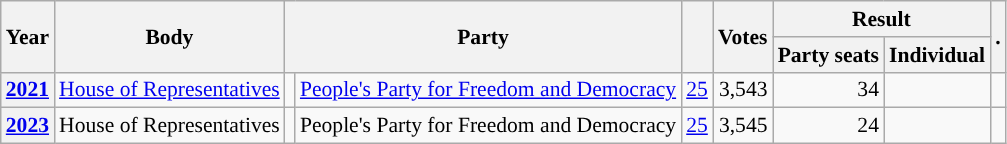<table class="wikitable plainrowheaders sortable" border=2 cellpadding=4 cellspacing=0 style="border: 1px #aaa solid; font-size: 90%; text-align:center;">
<tr>
<th scope="col" rowspan=2>Year</th>
<th scope="col" rowspan=2>Body</th>
<th scope="col" colspan=2 rowspan=2>Party</th>
<th scope="col" rowspan=2></th>
<th scope="col" rowspan=2>Votes</th>
<th scope="colgroup" colspan=2>Result</th>
<th scope="col" rowspan=2 class="unsortable">.</th>
</tr>
<tr>
<th scope="col">Party seats</th>
<th scope="col">Individual</th>
</tr>
<tr>
<th scope="row"><a href='#'>2021</a></th>
<td><a href='#'>House of Representatives</a></td>
<td style="background-color:"></td>
<td><a href='#'>People's Party for Freedom and Democracy</a></td>
<td style=text-align:right><a href='#'>25</a></td>
<td style=text-align:right>3,543</td>
<td style=text-align:right>34</td>
<td></td>
<td></td>
</tr>
<tr>
<th scope="row"><a href='#'>2023</a></th>
<td>House of Representatives</td>
<td style="background-color:"></td>
<td>People's Party for Freedom and Democracy</td>
<td style=text-align:right><a href='#'>25</a></td>
<td style=text-align:right>3,545</td>
<td style=text-align:right>24</td>
<td></td>
<td></td>
</tr>
</table>
